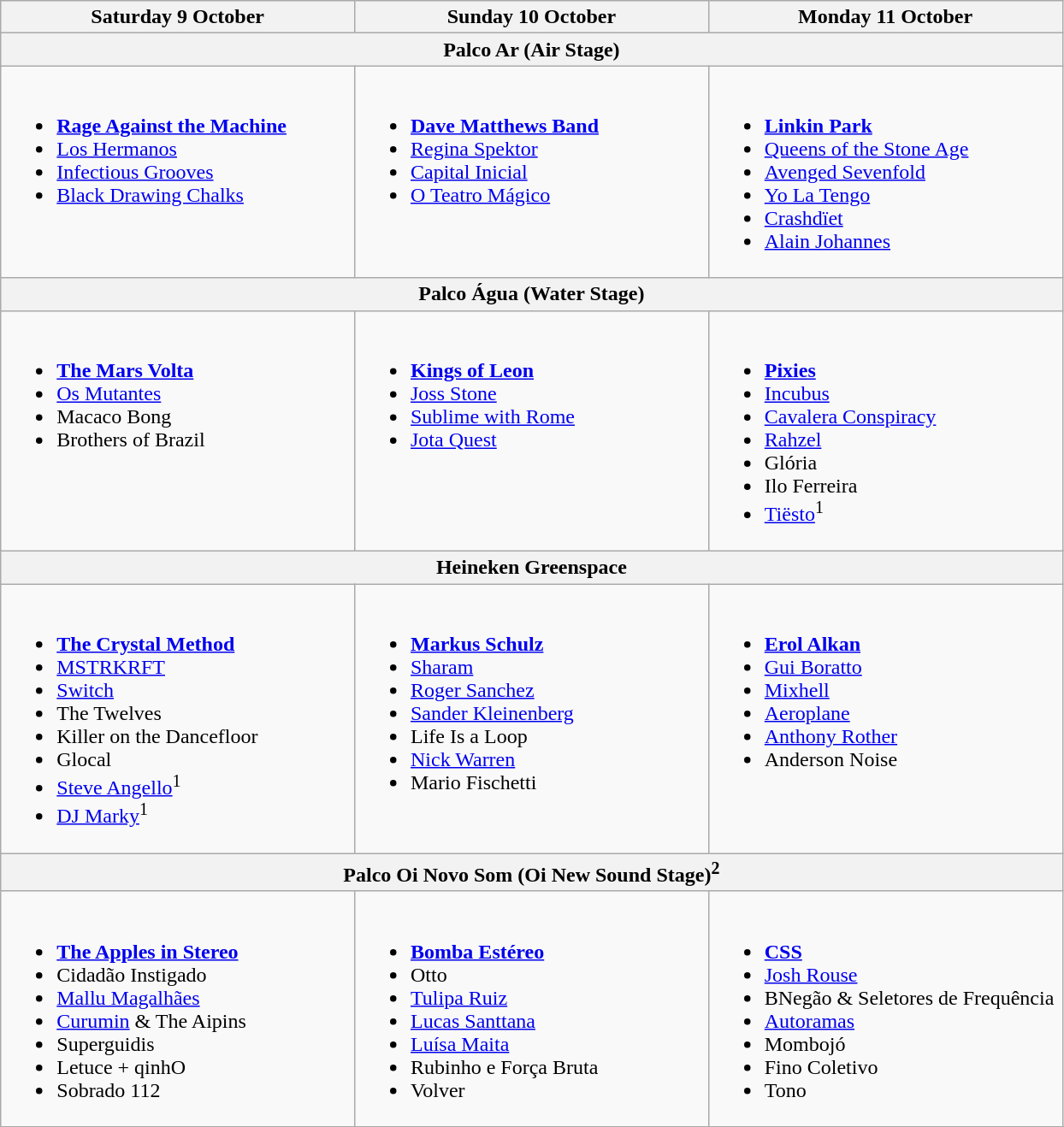<table class="wikitable">
<tr>
<th width=33%>Saturday 9 October</th>
<th width=33%>Sunday 10 October</th>
<th width=33%>Monday 11 October</th>
</tr>
<tr>
<th colspan=3>Palco Ar (Air Stage)</th>
</tr>
<tr valign="top">
<td><br><ul><li><strong><a href='#'>Rage Against the Machine</a></strong></li><li><a href='#'>Los Hermanos</a></li><li><a href='#'>Infectious Grooves</a></li><li><a href='#'>Black Drawing Chalks</a></li></ul></td>
<td><br><ul><li><strong><a href='#'>Dave Matthews Band</a></strong></li><li><a href='#'>Regina Spektor</a></li><li><a href='#'>Capital Inicial</a></li><li><a href='#'>O Teatro Mágico</a></li></ul></td>
<td><br><ul><li><strong><a href='#'>Linkin Park</a></strong></li><li><a href='#'>Queens of the Stone Age</a></li><li><a href='#'>Avenged Sevenfold</a></li><li><a href='#'>Yo La Tengo</a></li><li><a href='#'>Crashdïet</a></li><li><a href='#'>Alain Johannes</a></li></ul></td>
</tr>
<tr>
<th colspan=3>Palco Água (Water Stage)</th>
</tr>
<tr valign="top">
<td><br><ul><li><strong><a href='#'>The Mars Volta</a></strong></li><li><a href='#'>Os Mutantes</a></li><li>Macaco Bong</li><li>Brothers of Brazil</li></ul></td>
<td><br><ul><li><strong><a href='#'>Kings of Leon</a></strong></li><li><a href='#'>Joss Stone</a></li><li><a href='#'>Sublime with Rome</a></li><li><a href='#'>Jota Quest</a></li></ul></td>
<td><br><ul><li><strong><a href='#'>Pixies</a></strong></li><li><a href='#'>Incubus</a></li><li><a href='#'>Cavalera Conspiracy</a></li><li><a href='#'>Rahzel</a></li><li>Glória</li><li>Ilo Ferreira</li><li><a href='#'>Tiësto</a><sup>1</sup></li></ul></td>
</tr>
<tr>
<th colspan=3>Heineken Greenspace</th>
</tr>
<tr valign="top">
<td><br><ul><li><strong><a href='#'>The Crystal Method</a></strong></li><li><a href='#'>MSTRKRFT</a></li><li><a href='#'>Switch</a></li><li>The Twelves</li><li>Killer on the Dancefloor</li><li>Glocal</li><li><a href='#'>Steve Angello</a><sup>1</sup></li><li><a href='#'>DJ Marky</a><sup>1</sup></li></ul></td>
<td><br><ul><li><strong><a href='#'>Markus Schulz</a></strong></li><li><a href='#'>Sharam</a></li><li><a href='#'>Roger Sanchez</a></li><li><a href='#'>Sander Kleinenberg</a></li><li>Life Is a Loop</li><li><a href='#'>Nick Warren</a></li><li>Mario Fischetti</li></ul></td>
<td><br><ul><li><strong><a href='#'>Erol Alkan</a></strong></li><li><a href='#'>Gui Boratto</a></li><li><a href='#'>Mixhell</a></li><li><a href='#'>Aeroplane</a></li><li><a href='#'>Anthony Rother</a></li><li>Anderson Noise</li></ul></td>
</tr>
<tr>
<th colspan=3>Palco Oi Novo Som (Oi New Sound Stage)<sup>2</sup></th>
</tr>
<tr valign="top">
<td><br><ul><li><strong><a href='#'>The Apples in Stereo</a></strong></li><li>Cidadão Instigado</li><li><a href='#'>Mallu Magalhães</a></li><li><a href='#'>Curumin</a> & The Aipins</li><li>Superguidis</li><li>Letuce + qinhO</li><li>Sobrado 112</li></ul></td>
<td><br><ul><li><strong><a href='#'>Bomba Estéreo</a></strong></li><li>Otto</li><li><a href='#'>Tulipa Ruiz</a></li><li><a href='#'>Lucas Santtana</a></li><li><a href='#'>Luísa Maita</a></li><li>Rubinho e Força Bruta</li><li>Volver</li></ul></td>
<td><br><ul><li><strong><a href='#'>CSS</a></strong></li><li><a href='#'>Josh Rouse</a></li><li>BNegão & Seletores de Frequência</li><li><a href='#'>Autoramas</a></li><li>Mombojó</li><li>Fino Coletivo</li><li>Tono</li></ul></td>
</tr>
<tr>
</tr>
</table>
